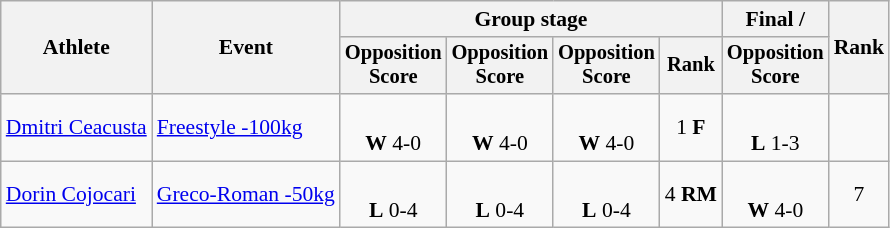<table class="wikitable" style="font-size:90%">
<tr>
<th rowspan=2>Athlete</th>
<th rowspan=2>Event</th>
<th colspan=4>Group stage</th>
<th>Final / </th>
<th rowspan=2>Rank</th>
</tr>
<tr style="font-size:95%">
<th>Opposition<br>Score</th>
<th>Opposition<br>Score</th>
<th>Opposition<br>Score</th>
<th>Rank</th>
<th>Opposition<br>Score</th>
</tr>
<tr align=center>
<td align=left><a href='#'>Dmitri Ceacusta</a></td>
<td align=left><a href='#'>Freestyle -100kg</a></td>
<td> <br> <strong>W</strong> 4-0 <sup></sup></td>
<td> <br> <strong>W</strong> 4-0 <sup></sup></td>
<td> <br> <strong>W</strong> 4-0 <sup></sup></td>
<td>1 <strong>F</strong></td>
<td> <br> <strong>L</strong> 1-3 <sup></sup></td>
<td></td>
</tr>
<tr align=center>
<td align=left><a href='#'>Dorin Cojocari</a></td>
<td align=left><a href='#'>Greco-Roman -50kg</a></td>
<td> <br> <strong>L</strong> 0-4 <sup></sup></td>
<td> <br> <strong>L</strong> 0-4 <sup></sup></td>
<td> <br> <strong>L</strong> 0-4 <sup></sup></td>
<td>4 <strong>RM</strong></td>
<td> <br> <strong>W</strong> 4-0 <sup></sup></td>
<td>7</td>
</tr>
</table>
